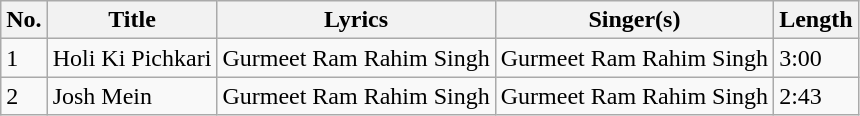<table class="wikitable">
<tr>
<th>No.</th>
<th>Title</th>
<th>Lyrics</th>
<th>Singer(s)</th>
<th>Length</th>
</tr>
<tr>
<td>1</td>
<td>Holi Ki Pichkari</td>
<td>Gurmeet Ram Rahim Singh</td>
<td>Gurmeet Ram Rahim Singh</td>
<td>3:00</td>
</tr>
<tr>
<td>2</td>
<td>Josh Mein</td>
<td>Gurmeet Ram Rahim Singh</td>
<td>Gurmeet Ram Rahim Singh</td>
<td>2:43</td>
</tr>
</table>
